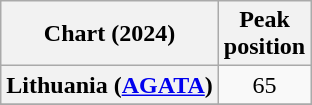<table class="wikitable sortable plainrowheaders" style="text-align:center">
<tr>
<th scope="col">Chart (2024)</th>
<th scope="col">Peak<br>position</th>
</tr>
<tr>
<th scope="row">Lithuania (<a href='#'>AGATA</a>)</th>
<td>65</td>
</tr>
<tr>
</tr>
</table>
